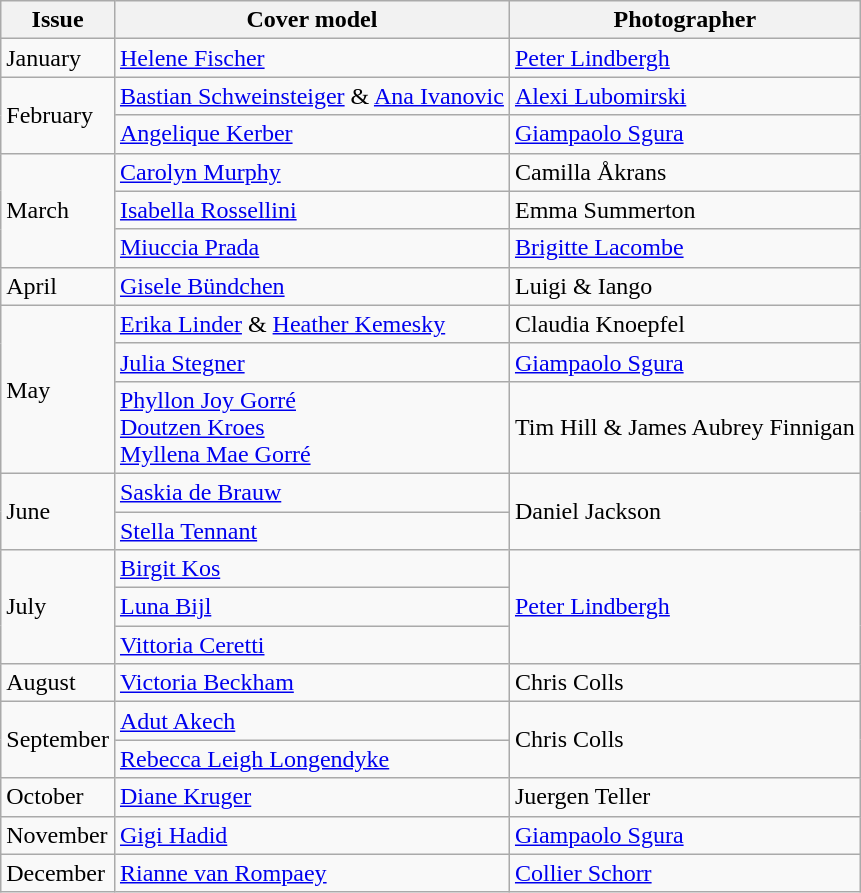<table class="sortable wikitable">
<tr>
<th>Issue</th>
<th>Cover model</th>
<th>Photographer</th>
</tr>
<tr>
<td>January</td>
<td><a href='#'>Helene Fischer</a></td>
<td><a href='#'>Peter Lindbergh</a></td>
</tr>
<tr>
<td rowspan=2>February</td>
<td><a href='#'>Bastian Schweinsteiger</a> & <a href='#'>Ana Ivanovic</a></td>
<td><a href='#'>Alexi Lubomirski</a></td>
</tr>
<tr>
<td><a href='#'>Angelique Kerber</a></td>
<td><a href='#'>Giampaolo Sgura</a></td>
</tr>
<tr>
<td rowspan=3>March</td>
<td><a href='#'>Carolyn Murphy</a></td>
<td>Camilla Åkrans</td>
</tr>
<tr>
<td><a href='#'>Isabella Rossellini</a></td>
<td>Emma Summerton</td>
</tr>
<tr>
<td><a href='#'>Miuccia Prada </a></td>
<td><a href='#'>Brigitte Lacombe</a></td>
</tr>
<tr>
<td>April</td>
<td><a href='#'>Gisele Bündchen</a></td>
<td>Luigi & Iango</td>
</tr>
<tr>
<td rowspan=3>May</td>
<td><a href='#'>Erika Linder</a> & <a href='#'>Heather Kemesky</a></td>
<td>Claudia Knoepfel</td>
</tr>
<tr>
<td><a href='#'>Julia Stegner</a></td>
<td><a href='#'>Giampaolo Sgura</a></td>
</tr>
<tr>
<td><a href='#'>Phyllon Joy Gorré</a><br><a href='#'>Doutzen Kroes</a><br><a href='#'>Myllena Mae Gorré</a></td>
<td>Tim Hill & James Aubrey Finnigan</td>
</tr>
<tr>
<td rowspan=2>June</td>
<td><a href='#'>Saskia de Brauw</a></td>
<td rowspan="2">Daniel Jackson</td>
</tr>
<tr>
<td><a href='#'>Stella Tennant</a></td>
</tr>
<tr>
<td rowspan=3>July</td>
<td><a href='#'>Birgit Kos</a></td>
<td rowspan="3"><a href='#'>Peter Lindbergh</a></td>
</tr>
<tr>
<td><a href='#'>Luna Bijl</a></td>
</tr>
<tr>
<td><a href='#'>Vittoria Ceretti</a></td>
</tr>
<tr>
<td>August</td>
<td><a href='#'>Victoria Beckham</a></td>
<td>Chris Colls</td>
</tr>
<tr>
<td rowspan=2>September</td>
<td><a href='#'>Adut Akech</a></td>
<td rowspan="2">Chris Colls</td>
</tr>
<tr>
<td><a href='#'>Rebecca Leigh Longendyke</a></td>
</tr>
<tr>
<td>October</td>
<td><a href='#'>Diane Kruger</a></td>
<td>Juergen Teller</td>
</tr>
<tr>
<td>November</td>
<td><a href='#'>Gigi Hadid</a></td>
<td><a href='#'>Giampaolo Sgura</a></td>
</tr>
<tr>
<td>December</td>
<td><a href='#'>Rianne van Rompaey</a></td>
<td><a href='#'>Collier Schorr</a></td>
</tr>
</table>
